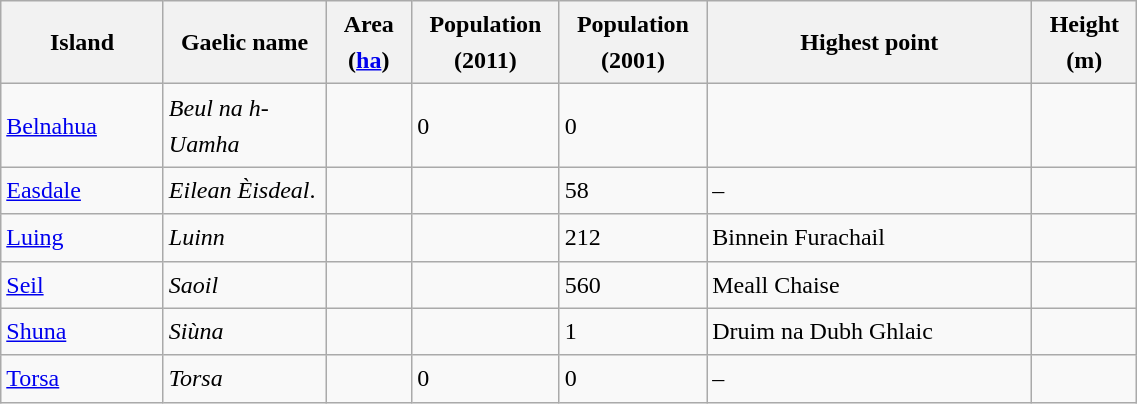<table class="wikitable sortable" style="width:60%; border:0; text-align:left; line-height:150%;">
<tr>
<th style="width:10%;">Island</th>
<th style="width:10%;">Gaelic name</th>
<th style="width:5%;">Area (<a href='#'>ha</a>)</th>
<th style="width:5%;">Population (2011)</th>
<th style="width:5%;">Population (2001)</th>
<th style="width:20%;">Highest point</th>
<th style="width:5%;">Height (m)</th>
</tr>
<tr>
<td><a href='#'>Belnahua</a></td>
<td><em>Beul na h-Uamha</em></td>
<td></td>
<td>0</td>
<td>0</td>
<td></td>
<td></td>
</tr>
<tr>
<td><a href='#'>Easdale</a></td>
<td><em>Eilean Èisdeal</em>.</td>
<td></td>
<td></td>
<td>58</td>
<td>–</td>
<td></td>
</tr>
<tr>
<td><a href='#'>Luing</a></td>
<td><em>Luinn</em></td>
<td></td>
<td></td>
<td>212</td>
<td>Binnein Furachail</td>
<td></td>
</tr>
<tr>
<td><a href='#'>Seil</a></td>
<td><em>Saoil</em></td>
<td></td>
<td></td>
<td>560</td>
<td>Meall Chaise</td>
<td></td>
</tr>
<tr>
<td><a href='#'>Shuna</a></td>
<td><em>Siùna</em></td>
<td></td>
<td></td>
<td>1</td>
<td>Druim na Dubh Ghlaic</td>
<td></td>
</tr>
<tr>
<td><a href='#'>Torsa</a></td>
<td><em>Torsa</em></td>
<td></td>
<td>0</td>
<td>0</td>
<td>–</td>
<td></td>
</tr>
</table>
